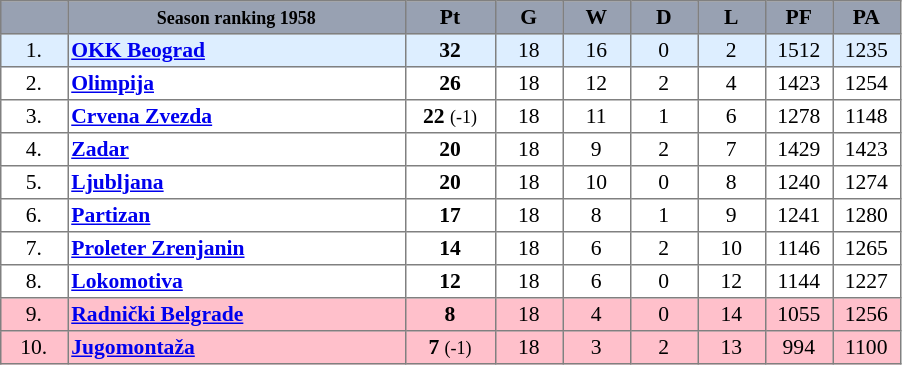<table align=center style="font-size: 90%; border-collapse:collapse" border=1 cellspacing=0 cellpadding=2>
<tr align=center bgcolor=#98A1B2>
<th width=40></th>
<th width=220><span><small>Season ranking 1958</small></span></th>
<th width=55><span>Pt</span></th>
<th width=40><span>G</span></th>
<th width=40><span>W</span></th>
<th width=40><span>D</span></th>
<th width=40><span>L</span></th>
<th width=40><span>PF</span></th>
<th width=40><span>PA</span></th>
</tr>
<tr align=center style="background:#DDEEFF">
<td>1.</td>
<td style="text-align:left;"><strong><a href='#'>OKK Beograd</a></strong></td>
<td><strong>32</strong></td>
<td>18</td>
<td>16</td>
<td>0</td>
<td>2</td>
<td>1512</td>
<td>1235</td>
</tr>
<tr align=center>
<td>2.</td>
<td style="text-align:left;"><strong><a href='#'>Olimpija</a></strong></td>
<td><strong>26</strong></td>
<td>18</td>
<td>12</td>
<td>2</td>
<td>4</td>
<td>1423</td>
<td>1254</td>
</tr>
<tr align=center>
<td>3.</td>
<td style="text-align:left;"><strong><a href='#'>Crvena Zvezda</a></strong></td>
<td><strong>22</strong> <small>(-1)</small></td>
<td>18</td>
<td>11</td>
<td>1</td>
<td>6</td>
<td>1278</td>
<td>1148</td>
</tr>
<tr align=center>
<td>4.</td>
<td style="text-align:left;"><strong><a href='#'>Zadar</a></strong></td>
<td><strong>20</strong></td>
<td>18</td>
<td>9</td>
<td>2</td>
<td>7</td>
<td>1429</td>
<td>1423</td>
</tr>
<tr align=center>
<td>5.</td>
<td style="text-align:left;"><strong><a href='#'>Ljubljana</a></strong></td>
<td><strong>20</strong></td>
<td>18</td>
<td>10</td>
<td>0</td>
<td>8</td>
<td>1240</td>
<td>1274</td>
</tr>
<tr align=center>
<td>6.</td>
<td style="text-align:left;"><strong><a href='#'>Partizan</a></strong></td>
<td><strong>17</strong></td>
<td>18</td>
<td>8</td>
<td>1</td>
<td>9</td>
<td>1241</td>
<td>1280</td>
</tr>
<tr align=center>
<td>7.</td>
<td style="text-align:left;"><strong><a href='#'>Proleter Zrenjanin</a></strong></td>
<td><strong>14</strong></td>
<td>18</td>
<td>6</td>
<td>2</td>
<td>10</td>
<td>1146</td>
<td>1265</td>
</tr>
<tr align=center>
<td>8.</td>
<td style="text-align:left;"><strong><a href='#'>Lokomotiva</a></strong></td>
<td><strong>12</strong></td>
<td>18</td>
<td>6</td>
<td>0</td>
<td>12</td>
<td>1144</td>
<td>1227</td>
</tr>
<tr align=center style="background:#FFC0CB">
<td>9.</td>
<td style="text-align:left;"><strong><a href='#'>Radnički Belgrade</a></strong></td>
<td><strong>8</strong></td>
<td>18</td>
<td>4</td>
<td>0</td>
<td>14</td>
<td>1055</td>
<td>1256</td>
</tr>
<tr align=center style="background:#FFC0CB">
<td>10.</td>
<td style="text-align:left;"><strong><a href='#'>Jugomontaža</a></strong></td>
<td><strong>7</strong> <small>(-1)</small></td>
<td>18</td>
<td>3</td>
<td>2</td>
<td>13</td>
<td>994</td>
<td>1100</td>
</tr>
</table>
